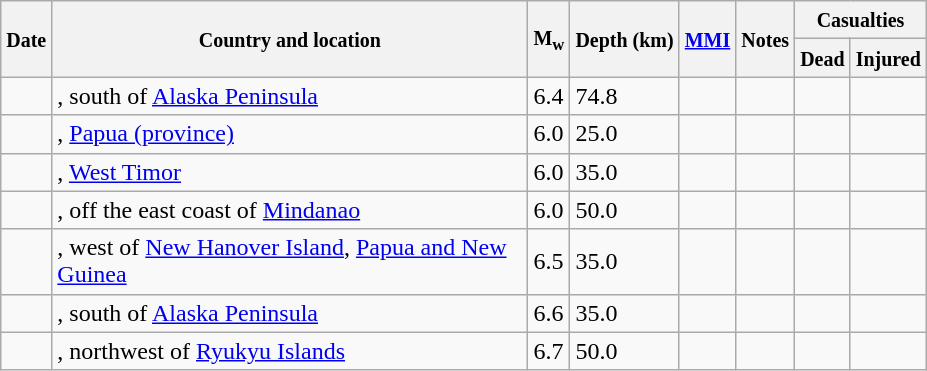<table class="wikitable sortable sort-under" style="border:1px black; margin-left:1em;">
<tr>
<th rowspan="2"><small>Date</small></th>
<th rowspan="2" style="width: 310px"><small>Country and location</small></th>
<th rowspan="2"><small>M<sub>w</sub></small></th>
<th rowspan="2"><small>Depth (km)</small></th>
<th rowspan="2"><small><a href='#'>MMI</a></small></th>
<th rowspan="2" class="unsortable"><small>Notes</small></th>
<th colspan="2"><small>Casualties</small></th>
</tr>
<tr>
<th><small>Dead</small></th>
<th><small>Injured</small></th>
</tr>
<tr>
<td></td>
<td>, south of <a href='#'>Alaska Peninsula</a></td>
<td>6.4</td>
<td>74.8</td>
<td></td>
<td></td>
<td></td>
<td></td>
</tr>
<tr>
<td></td>
<td>, <a href='#'>Papua (province)</a></td>
<td>6.0</td>
<td>25.0</td>
<td></td>
<td></td>
<td></td>
<td></td>
</tr>
<tr>
<td></td>
<td>, <a href='#'>West Timor</a></td>
<td>6.0</td>
<td>35.0</td>
<td></td>
<td></td>
<td></td>
<td></td>
</tr>
<tr>
<td></td>
<td>, off the east coast of <a href='#'>Mindanao</a></td>
<td>6.0</td>
<td>50.0</td>
<td></td>
<td></td>
<td></td>
<td></td>
</tr>
<tr>
<td></td>
<td>, west of <a href='#'>New Hanover Island</a>, <a href='#'>Papua and New Guinea</a></td>
<td>6.5</td>
<td>35.0</td>
<td></td>
<td></td>
<td></td>
<td></td>
</tr>
<tr>
<td></td>
<td>, south of <a href='#'>Alaska Peninsula</a></td>
<td>6.6</td>
<td>35.0</td>
<td></td>
<td></td>
<td></td>
<td></td>
</tr>
<tr>
<td></td>
<td>, northwest of <a href='#'>Ryukyu Islands</a></td>
<td>6.7</td>
<td>50.0</td>
<td></td>
<td></td>
<td></td>
<td></td>
</tr>
</table>
